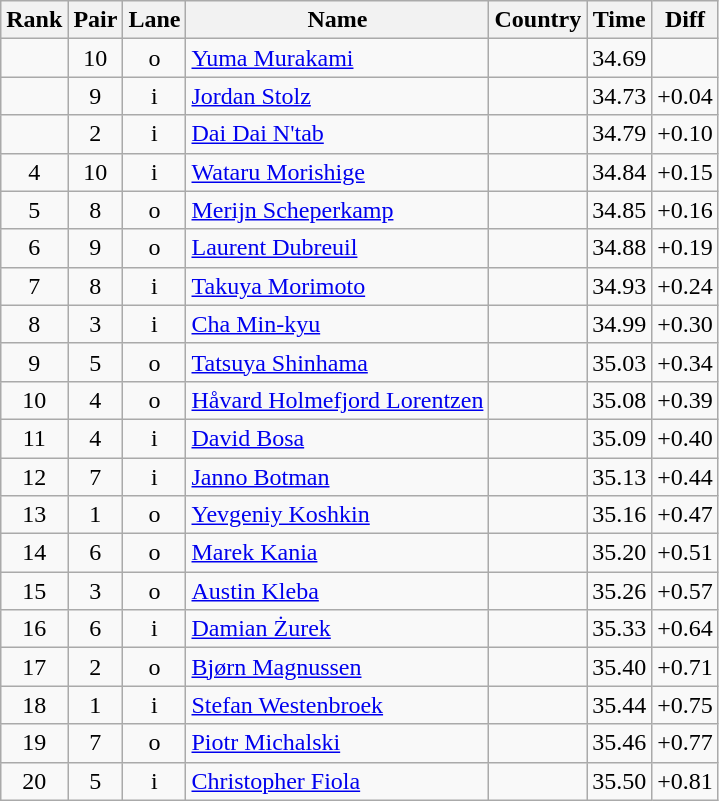<table class="wikitable sortable" style="text-align:center">
<tr>
<th>Rank</th>
<th>Pair</th>
<th>Lane</th>
<th>Name</th>
<th>Country</th>
<th>Time</th>
<th>Diff</th>
</tr>
<tr>
<td></td>
<td>10</td>
<td>o</td>
<td align=left><a href='#'>Yuma Murakami</a></td>
<td align=left></td>
<td>34.69</td>
</tr>
<tr>
<td></td>
<td>9</td>
<td>i</td>
<td align=left><a href='#'>Jordan Stolz</a></td>
<td align=left></td>
<td>34.73</td>
<td>+0.04</td>
</tr>
<tr>
<td></td>
<td>2</td>
<td>i</td>
<td align=left><a href='#'>Dai Dai N'tab</a></td>
<td align=left></td>
<td>34.79</td>
<td>+0.10</td>
</tr>
<tr>
<td>4</td>
<td>10</td>
<td>i</td>
<td align=left><a href='#'>Wataru Morishige</a></td>
<td align=left></td>
<td>34.84</td>
<td>+0.15</td>
</tr>
<tr>
<td>5</td>
<td>8</td>
<td>o</td>
<td align=left><a href='#'>Merijn Scheperkamp</a></td>
<td align=left></td>
<td>34.85</td>
<td>+0.16</td>
</tr>
<tr>
<td>6</td>
<td>9</td>
<td>o</td>
<td align=left><a href='#'>Laurent Dubreuil</a></td>
<td align=left></td>
<td>34.88</td>
<td>+0.19</td>
</tr>
<tr>
<td>7</td>
<td>8</td>
<td>i</td>
<td align=left><a href='#'>Takuya Morimoto</a></td>
<td align=left></td>
<td>34.93</td>
<td>+0.24</td>
</tr>
<tr>
<td>8</td>
<td>3</td>
<td>i</td>
<td align=left><a href='#'>Cha Min-kyu</a></td>
<td align=left></td>
<td>34.99</td>
<td>+0.30</td>
</tr>
<tr>
<td>9</td>
<td>5</td>
<td>o</td>
<td align=left><a href='#'>Tatsuya Shinhama</a></td>
<td align=left></td>
<td>35.03</td>
<td>+0.34</td>
</tr>
<tr>
<td>10</td>
<td>4</td>
<td>o</td>
<td align=left><a href='#'>Håvard Holmefjord Lorentzen</a></td>
<td align=left></td>
<td>35.08</td>
<td>+0.39</td>
</tr>
<tr>
<td>11</td>
<td>4</td>
<td>i</td>
<td align=left><a href='#'>David Bosa</a></td>
<td align=left></td>
<td>35.09</td>
<td>+0.40</td>
</tr>
<tr>
<td>12</td>
<td>7</td>
<td>i</td>
<td align=left><a href='#'>Janno Botman</a></td>
<td align=left></td>
<td>35.13</td>
<td>+0.44</td>
</tr>
<tr>
<td>13</td>
<td>1</td>
<td>o</td>
<td align=left><a href='#'>Yevgeniy Koshkin</a></td>
<td align=left></td>
<td>35.16</td>
<td>+0.47</td>
</tr>
<tr>
<td>14</td>
<td>6</td>
<td>o</td>
<td align=left><a href='#'>Marek Kania</a></td>
<td align=left></td>
<td>35.20</td>
<td>+0.51</td>
</tr>
<tr>
<td>15</td>
<td>3</td>
<td>o</td>
<td align=left><a href='#'>Austin Kleba</a></td>
<td align=left></td>
<td>35.26</td>
<td>+0.57</td>
</tr>
<tr>
<td>16</td>
<td>6</td>
<td>i</td>
<td align=left><a href='#'>Damian Żurek</a></td>
<td align=left></td>
<td>35.33</td>
<td>+0.64</td>
</tr>
<tr>
<td>17</td>
<td>2</td>
<td>o</td>
<td align=left><a href='#'>Bjørn Magnussen</a></td>
<td align=left></td>
<td>35.40</td>
<td>+0.71</td>
</tr>
<tr>
<td>18</td>
<td>1</td>
<td>i</td>
<td align=left><a href='#'>Stefan Westenbroek</a></td>
<td align=left></td>
<td>35.44</td>
<td>+0.75</td>
</tr>
<tr>
<td>19</td>
<td>7</td>
<td>o</td>
<td align=left><a href='#'>Piotr Michalski</a></td>
<td align=left></td>
<td>35.46</td>
<td>+0.77</td>
</tr>
<tr>
<td>20</td>
<td>5</td>
<td>i</td>
<td align=left><a href='#'>Christopher Fiola</a></td>
<td align=left></td>
<td>35.50</td>
<td>+0.81</td>
</tr>
</table>
